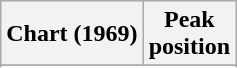<table class="wikitable sortable plainrowheaders" style="text-align:center">
<tr>
<th scope="col">Chart (1969)</th>
<th scope="col">Peak<br> position</th>
</tr>
<tr>
</tr>
<tr>
</tr>
</table>
